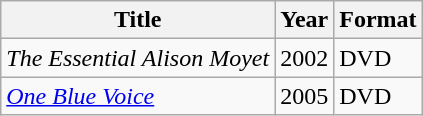<table class="wikitable">
<tr>
<th>Title</th>
<th>Year</th>
<th>Format</th>
</tr>
<tr>
<td><em>The Essential Alison Moyet</em></td>
<td>2002</td>
<td>DVD</td>
</tr>
<tr>
<td><em><a href='#'>One Blue Voice</a></em></td>
<td>2005</td>
<td>DVD</td>
</tr>
</table>
